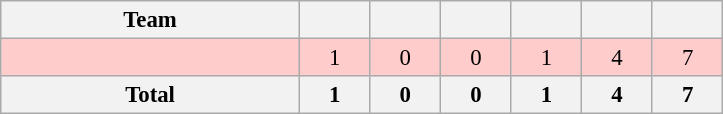<table class="wikitable" style="font-size:95%; text-align:center">
<tr>
<th width=192>Team</th>
<th width=40></th>
<th width=40></th>
<th width=40></th>
<th width=40></th>
<th width=40></th>
<th width=40></th>
</tr>
<tr style="background:#ffcccc;">
<td style="text-align:left;"></td>
<td>1</td>
<td>0</td>
<td>0</td>
<td>1</td>
<td>4</td>
<td>7</td>
</tr>
<tr>
<th>Total</th>
<th>1</th>
<th>0</th>
<th>0</th>
<th>1</th>
<th>4</th>
<th>7</th>
</tr>
</table>
